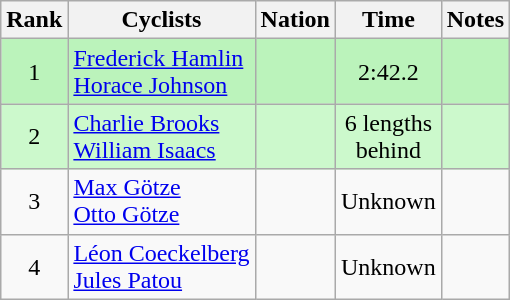<table class="wikitable sortable">
<tr>
<th>Rank</th>
<th>Cyclists</th>
<th>Nation</th>
<th>Time</th>
<th>Notes</th>
</tr>
<tr bgcolor=bbf3bb>
<td align=center>1</td>
<td><a href='#'>Frederick Hamlin</a> <br> <a href='#'>Horace Johnson</a></td>
<td></td>
<td align=center>2:42.2</td>
<td align=center></td>
</tr>
<tr bgcolor=ccf9cc>
<td align=center>2</td>
<td><a href='#'>Charlie Brooks</a> <br> <a href='#'>William Isaacs</a></td>
<td></td>
<td align=center>6 lengths<br>behind</td>
<td align=center></td>
</tr>
<tr>
<td align=center>3</td>
<td><a href='#'>Max Götze</a> <br> <a href='#'>Otto Götze</a></td>
<td></td>
<td align=center>Unknown</td>
<td></td>
</tr>
<tr>
<td align=center>4</td>
<td><a href='#'>Léon Coeckelberg</a> <br> <a href='#'>Jules Patou</a></td>
<td></td>
<td align=center>Unknown</td>
<td></td>
</tr>
</table>
